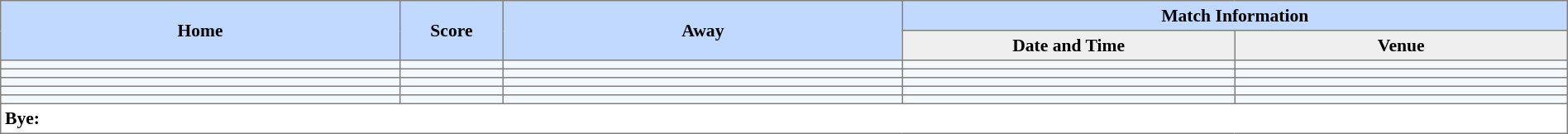<table border=1 style="border-collapse:collapse; font-size:90%; text-align:center;" cellpadding=3 cellspacing=0>
<tr bgcolor=#C1D8FF>
<th rowspan=2 width=12%>Home</th>
<th rowspan=2 width=3%>Score</th>
<th rowspan=2 width=12%>Away</th>
<th colspan=5>Match Information</th>
</tr>
<tr bgcolor=#EFEFEF>
<th width=10%>Date and Time</th>
<th width=10%>Venue</th>
</tr>
<tr bgcolor=#F5FAFF>
<td align="left"></td>
<td></td>
<td align="left"></td>
<td></td>
<td></td>
</tr>
<tr bgcolor=#F5FAFF>
<td align="left"></td>
<td></td>
<td align="left"></td>
<td></td>
<td></td>
</tr>
<tr bgcolor=#F5FAFF>
<td align="left"></td>
<td></td>
<td align="left"></td>
<td></td>
<td></td>
</tr>
<tr bgcolor=#F5FAFF>
<td align="left"></td>
<td></td>
<td align="left"></td>
<td></td>
<td></td>
</tr>
<tr bgcolor=#F5FAFF>
<td align="left"></td>
<td></td>
<td align="left"></td>
<td></td>
<td></td>
</tr>
<tr>
<td colspan="5" style="text-align:left;"><strong>Bye:</strong></td>
</tr>
</table>
